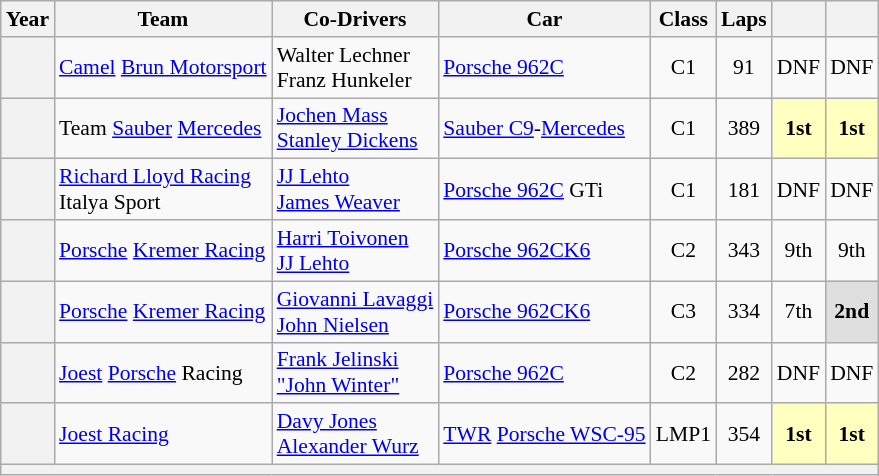<table class="wikitable" style="text-align:center; font-size:90%">
<tr>
<th>Year</th>
<th>Team</th>
<th>Co-Drivers</th>
<th>Car</th>
<th>Class</th>
<th>Laps</th>
<th></th>
<th></th>
</tr>
<tr>
<th></th>
<td align="left"> <a href='#'>Camel</a> <a href='#'>Brun Motorsport</a></td>
<td align="left"> Walter Lechner<br> Franz Hunkeler</td>
<td align="left"><a href='#'>Porsche 962C</a></td>
<td>C1</td>
<td>91</td>
<td>DNF</td>
<td>DNF</td>
</tr>
<tr>
<th></th>
<td align="left"> Team <a href='#'>Sauber</a> <a href='#'>Mercedes</a></td>
<td align="left"> <a href='#'>Jochen Mass</a><br> <a href='#'>Stanley Dickens</a></td>
<td align="left"><a href='#'>Sauber C9</a>-<a href='#'>Mercedes</a></td>
<td>C1</td>
<td>389</td>
<td style="background:#FFFFBF;"><strong>1st</strong></td>
<td style="background:#FFFFBF;"><strong>1st</strong></td>
</tr>
<tr>
<th></th>
<td align="left"> <a href='#'>Richard Lloyd Racing</a><br> Italya Sport</td>
<td align="left"> <a href='#'>JJ Lehto</a><br> <a href='#'>James Weaver</a></td>
<td align="left"><a href='#'>Porsche 962C</a> GTi</td>
<td>C1</td>
<td>181</td>
<td>DNF</td>
<td>DNF</td>
</tr>
<tr>
<th></th>
<td align="left"> <a href='#'>Porsche</a> <a href='#'>Kremer Racing</a></td>
<td align="left"> <a href='#'>Harri Toivonen</a><br> <a href='#'>JJ Lehto</a></td>
<td align="left"><a href='#'>Porsche 962CK6</a></td>
<td>C2</td>
<td>343</td>
<td>9th</td>
<td>9th</td>
</tr>
<tr>
<th></th>
<td align="left"> <a href='#'>Porsche</a> <a href='#'>Kremer Racing</a></td>
<td align="left"> <a href='#'>Giovanni Lavaggi</a><br> <a href='#'>John Nielsen</a></td>
<td align="left"><a href='#'>Porsche 962CK6</a></td>
<td>C3</td>
<td>334</td>
<td>7th</td>
<td style="background:#DFDFDF;"><strong>2nd</strong></td>
</tr>
<tr>
<th></th>
<td align="left"> <a href='#'>Joest</a> <a href='#'>Porsche</a> Racing</td>
<td align="left"> <a href='#'>Frank Jelinski</a><br> <a href='#'>"John Winter"</a></td>
<td align="left"><a href='#'>Porsche 962C</a></td>
<td>C2</td>
<td>282</td>
<td>DNF</td>
<td>DNF</td>
</tr>
<tr>
<th></th>
<td align="left"> <a href='#'>Joest Racing</a></td>
<td align="left"> <a href='#'>Davy Jones</a><br> <a href='#'>Alexander Wurz</a></td>
<td align="left"><a href='#'>TWR</a> <a href='#'>Porsche WSC-95</a></td>
<td>LMP1</td>
<td>354</td>
<td style="background:#FFFFBF;"><strong>1st</strong></td>
<td style="background:#FFFFBF;"><strong>1st</strong></td>
</tr>
<tr>
<th colspan="8"></th>
</tr>
</table>
